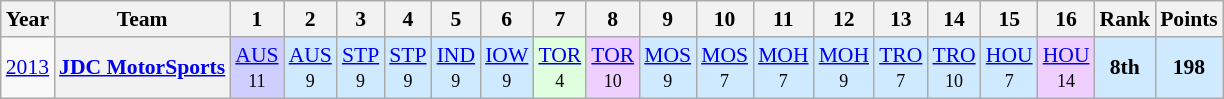<table class="wikitable" style="text-align:center; font-size:90%">
<tr>
<th>Year</th>
<th>Team</th>
<th>1</th>
<th>2</th>
<th>3</th>
<th>4</th>
<th>5</th>
<th>6</th>
<th>7</th>
<th>8</th>
<th>9</th>
<th>10</th>
<th>11</th>
<th>12</th>
<th>13</th>
<th>14</th>
<th>15</th>
<th>16</th>
<th>Rank</th>
<th>Points</th>
</tr>
<tr>
<td><a href='#'>2013</a></td>
<th><a href='#'>JDC MotorSports</a></th>
<td style="background:#CFCFFF;"><a href='#'>AUS</a><br><small>11</small></td>
<td style="background:#CFEAFF;"><a href='#'>AUS</a><br><small>9</small></td>
<td style="background:#CFEAFF;"><a href='#'>STP</a><br><small>9</small></td>
<td style="background:#CFEAFF;"><a href='#'>STP</a><br><small>9</small></td>
<td style="background:#CFEAFF;"><a href='#'>IND</a><br><small>9</small></td>
<td style="background:#CFEAFF;"><a href='#'>IOW</a><br><small>9</small></td>
<td style="background:#DFFFDF;"><a href='#'>TOR</a><br><small>4</small></td>
<td style="background:#EFCFFF;"><a href='#'>TOR</a><br><small>10</small></td>
<td style="background:#CFEAFF;"><a href='#'>MOS</a><br><small>9</small></td>
<td style="background:#CFEAFF;"><a href='#'>MOS</a><br><small>7</small></td>
<td style="background:#CFEAFF;"><a href='#'>MOH</a><br><small>7</small></td>
<td style="background:#CFEAFF;"><a href='#'>MOH</a><br><small>9</small></td>
<td style="background:#CFEAFF;"><a href='#'>TRO</a><br><small>7</small></td>
<td style="background:#CFEAFF;"><a href='#'>TRO</a><br><small>10</small></td>
<td style="background:#CFEAFF;"><a href='#'>HOU</a><br><small>7</small></td>
<td style="background:#EFCFFF;"><a href='#'>HOU</a><br><small>14</small></td>
<td style="background:#CFEAFF;"><strong>8th</strong></td>
<td style="background:#CFEAFF;"><strong>198</strong></td>
</tr>
</table>
